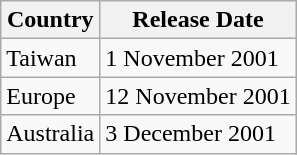<table class="wikitable">
<tr>
<th>Country</th>
<th>Release Date</th>
</tr>
<tr>
<td>Taiwan</td>
<td>1 November 2001</td>
</tr>
<tr>
<td>Europe</td>
<td>12 November 2001</td>
</tr>
<tr>
<td>Australia</td>
<td>3 December 2001</td>
</tr>
</table>
